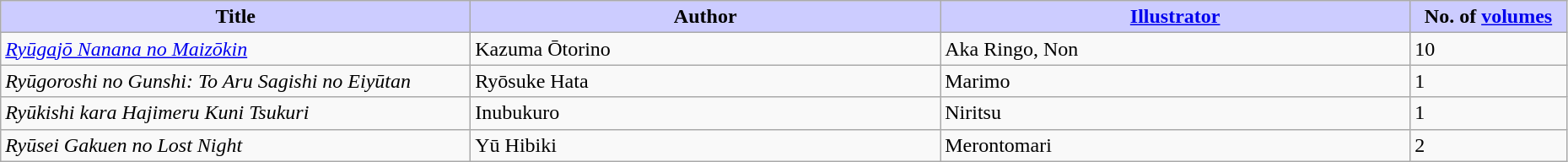<table class="wikitable" style="width: 98%;">
<tr>
<th width=30% style="background:#ccf;">Title</th>
<th width=30% style="background:#ccf;">Author</th>
<th width=30% style="background:#ccf;"><a href='#'>Illustrator</a></th>
<th width=10% style="background:#ccf;">No. of <a href='#'>volumes</a></th>
</tr>
<tr>
<td><em><a href='#'>Ryūgajō Nanana no Maizōkin</a></em></td>
<td>Kazuma Ōtorino</td>
<td>Aka Ringo, Non</td>
<td>10</td>
</tr>
<tr>
<td><em>Ryūgoroshi no Gunshi: To Aru Sagishi no Eiyūtan</em></td>
<td>Ryōsuke Hata</td>
<td>Marimo</td>
<td>1</td>
</tr>
<tr>
<td><em>Ryūkishi kara Hajimeru Kuni Tsukuri</em></td>
<td>Inubukuro</td>
<td>Niritsu</td>
<td>1</td>
</tr>
<tr>
<td><em>Ryūsei Gakuen no Lost Night</em></td>
<td>Yū Hibiki</td>
<td>Merontomari</td>
<td>2</td>
</tr>
</table>
